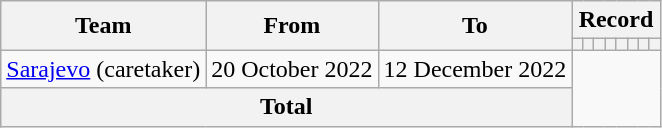<table class="wikitable" style="text-align: center">
<tr>
<th rowspan="2">Team</th>
<th rowspan="2">From</th>
<th rowspan="2">To</th>
<th colspan="8">Record</th>
</tr>
<tr>
<th></th>
<th></th>
<th></th>
<th></th>
<th></th>
<th></th>
<th></th>
<th></th>
</tr>
<tr>
<td><a href='#'>Sarajevo</a> (caretaker)</td>
<td>20 October 2022</td>
<td>12 December 2022<br></td>
</tr>
<tr>
<th colspan="3">Total<br></th>
</tr>
</table>
